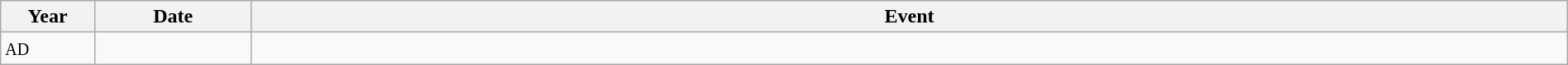<table class="wikitable" width="100%">
<tr>
<th style="width:6%">Year</th>
<th style="width:10%">Date</th>
<th>Event</th>
</tr>
<tr>
<td><small>AD</small></td>
<td></td>
<td></td>
</tr>
</table>
